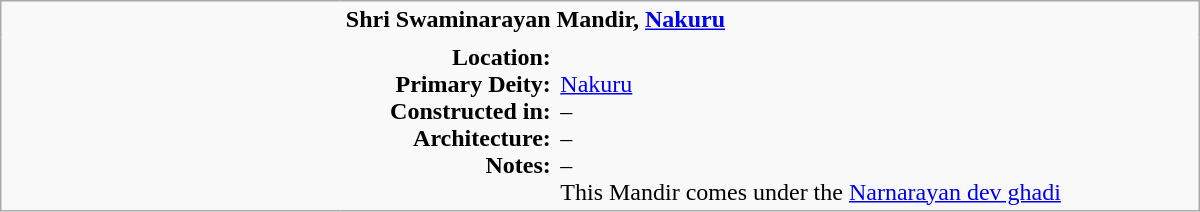<table class="wikitable plain" border="0" width="800">
<tr>
<td width="220px" rowspan="2" style="border:none;"></td>
<td valign="top" colspan=2 style="border:none;"><strong>Shri Swaminarayan Mandir, <a href='#'>Nakuru</a></strong></td>
</tr>
<tr>
<td valign="top" style="text-align:right; border:none;"><strong>Location:</strong><br><strong>Primary Deity:</strong><br><strong>Constructed in:</strong><br><strong>Architecture:</strong><br><strong>Notes:</strong></td>
<td valign="top" style="border:none;"><br><a href='#'>Nakuru</a> <br>– <br>– <br>– <br>This Mandir comes under the <a href='#'>Narnarayan dev ghadi</a></td>
</tr>
</table>
